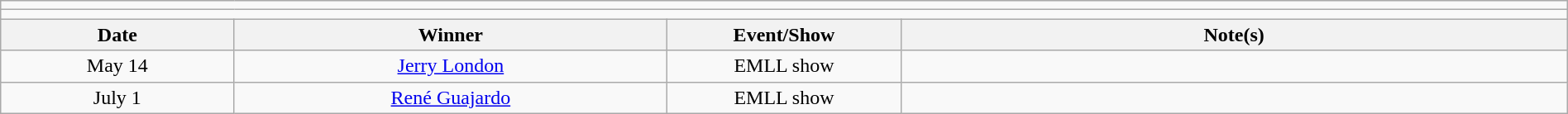<table class="wikitable" style="text-align:center; width:100%;">
<tr>
<td colspan=5></td>
</tr>
<tr>
<td colspan=5><strong></strong></td>
</tr>
<tr>
<th width=14%>Date</th>
<th width=26%>Winner</th>
<th width=14%>Event/Show</th>
<th width=40%>Note(s)</th>
</tr>
<tr>
<td>May 14</td>
<td><a href='#'>Jerry London</a></td>
<td>EMLL show</td>
<td align=left></td>
</tr>
<tr>
<td>July 1</td>
<td><a href='#'>René Guajardo</a></td>
<td>EMLL show</td>
<td align=left></td>
</tr>
</table>
